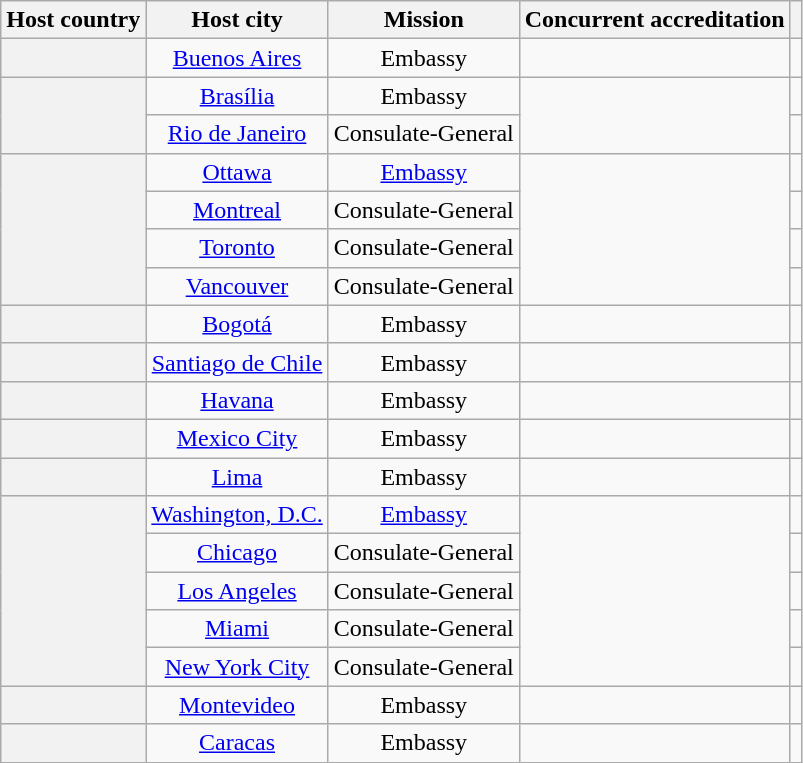<table class="wikitable plainrowheaders" style="text-align:center;">
<tr>
<th scope="col">Host country</th>
<th scope="col">Host city</th>
<th scope="col">Mission</th>
<th scope="col">Concurrent accreditation</th>
<th scope="col"></th>
</tr>
<tr>
<th scope="row"></th>
<td><a href='#'>Buenos Aires</a></td>
<td>Embassy</td>
<td></td>
<td></td>
</tr>
<tr>
<th scope="row" rowspan="2"></th>
<td><a href='#'>Brasília</a></td>
<td>Embassy</td>
<td rowspan="2"></td>
<td></td>
</tr>
<tr>
<td><a href='#'>Rio de Janeiro</a></td>
<td>Consulate-General</td>
<td></td>
</tr>
<tr>
<th scope="row" rowspan="4"></th>
<td><a href='#'>Ottawa</a></td>
<td><a href='#'>Embassy</a></td>
<td rowspan="4"></td>
<td></td>
</tr>
<tr>
<td><a href='#'>Montreal</a></td>
<td>Consulate-General</td>
<td></td>
</tr>
<tr>
<td><a href='#'>Toronto</a></td>
<td>Consulate-General</td>
<td></td>
</tr>
<tr>
<td><a href='#'>Vancouver</a></td>
<td>Consulate-General</td>
<td></td>
</tr>
<tr>
<th scope="row"></th>
<td><a href='#'>Bogotá</a></td>
<td>Embassy</td>
<td></td>
<td></td>
</tr>
<tr>
<th scope="row"></th>
<td><a href='#'>Santiago de Chile</a></td>
<td>Embassy</td>
<td></td>
<td></td>
</tr>
<tr>
<th scope="row"></th>
<td><a href='#'>Havana</a></td>
<td>Embassy</td>
<td></td>
<td></td>
</tr>
<tr>
<th scope="row"></th>
<td><a href='#'>Mexico City</a></td>
<td>Embassy</td>
<td></td>
<td></td>
</tr>
<tr>
<th scope="row"></th>
<td><a href='#'>Lima</a></td>
<td>Embassy</td>
<td></td>
<td></td>
</tr>
<tr>
<th scope="row" rowspan="5"></th>
<td><a href='#'>Washington, D.C.</a></td>
<td><a href='#'>Embassy</a></td>
<td rowspan="5"></td>
<td></td>
</tr>
<tr>
<td><a href='#'>Chicago</a></td>
<td>Consulate-General</td>
<td></td>
</tr>
<tr>
<td><a href='#'>Los Angeles</a></td>
<td>Consulate-General</td>
<td></td>
</tr>
<tr>
<td><a href='#'>Miami</a></td>
<td>Consulate-General</td>
<td></td>
</tr>
<tr>
<td><a href='#'>New York City</a></td>
<td>Consulate-General</td>
<td></td>
</tr>
<tr>
<th scope="row"></th>
<td><a href='#'>Montevideo</a></td>
<td>Embassy</td>
<td></td>
<td></td>
</tr>
<tr>
<th scope="row"></th>
<td><a href='#'>Caracas</a></td>
<td>Embassy</td>
<td></td>
<td></td>
</tr>
</table>
